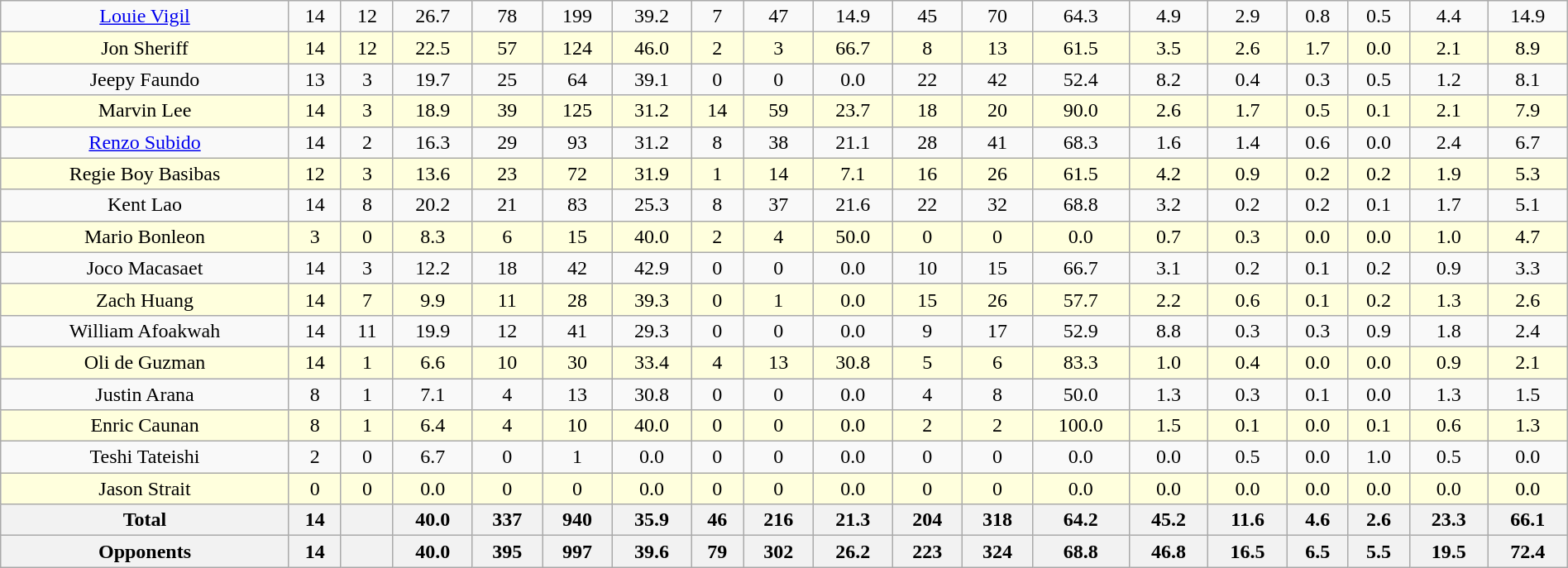<table class=wikitable width=100%>
<tr align=center>
<td><a href='#'>Louie Vigil</a></td>
<td>14</td>
<td>12</td>
<td style=>26.7</td>
<td>78</td>
<td>199</td>
<td>39.2</td>
<td>7</td>
<td>47</td>
<td>14.9</td>
<td>45</td>
<td>70</td>
<td>64.3</td>
<td>4.9</td>
<td style=>2.9</td>
<td>0.8</td>
<td>0.5</td>
<td>4.4</td>
<td style=>14.9</td>
</tr>
<tr bgcolor=#ffffdd align=center>
<td>Jon Sheriff</td>
<td>14</td>
<td>12</td>
<td>22.5</td>
<td>57</td>
<td>124</td>
<td style=>46.0</td>
<td>2</td>
<td>3</td>
<td style=>66.7</td>
<td>8</td>
<td>13</td>
<td>61.5</td>
<td>3.5</td>
<td>2.6</td>
<td style=>1.7</td>
<td>0.0</td>
<td>2.1</td>
<td>8.9</td>
</tr>
<tr align=center>
<td>Jeepy Faundo</td>
<td>13</td>
<td>3</td>
<td>19.7</td>
<td>25</td>
<td>64</td>
<td>39.1</td>
<td>0</td>
<td>0</td>
<td>0.0</td>
<td>22</td>
<td>42</td>
<td>52.4</td>
<td>8.2</td>
<td>0.4</td>
<td>0.3</td>
<td>0.5</td>
<td>1.2</td>
<td>8.1</td>
</tr>
<tr bgcolor=#ffffdd align=center>
<td>Marvin Lee</td>
<td>14</td>
<td>3</td>
<td>18.9</td>
<td>39</td>
<td>125</td>
<td>31.2</td>
<td>14</td>
<td>59</td>
<td>23.7</td>
<td>18</td>
<td>20</td>
<td>90.0</td>
<td>2.6</td>
<td>1.7</td>
<td>0.5</td>
<td>0.1</td>
<td>2.1</td>
<td>7.9</td>
</tr>
<tr align=center>
<td><a href='#'>Renzo Subido</a></td>
<td>14</td>
<td>2</td>
<td>16.3</td>
<td>29</td>
<td>93</td>
<td>31.2</td>
<td>8</td>
<td>38</td>
<td>21.1</td>
<td>28</td>
<td>41</td>
<td>68.3</td>
<td>1.6</td>
<td>1.4</td>
<td>0.6</td>
<td>0.0</td>
<td>2.4</td>
<td>6.7</td>
</tr>
<tr bgcolor=#ffffdd align=center>
<td>Regie Boy Basibas</td>
<td>12</td>
<td>3</td>
<td>13.6</td>
<td>23</td>
<td>72</td>
<td>31.9</td>
<td>1</td>
<td>14</td>
<td>7.1</td>
<td>16</td>
<td>26</td>
<td>61.5</td>
<td>4.2</td>
<td>0.9</td>
<td>0.2</td>
<td>0.2</td>
<td>1.9</td>
<td>5.3</td>
</tr>
<tr align=center>
<td>Kent Lao</td>
<td>14</td>
<td>8</td>
<td>20.2</td>
<td>21</td>
<td>83</td>
<td>25.3</td>
<td>8</td>
<td>37</td>
<td>21.6</td>
<td>22</td>
<td>32</td>
<td>68.8</td>
<td>3.2</td>
<td>0.2</td>
<td>0.2</td>
<td>0.1</td>
<td>1.7</td>
<td>5.1</td>
</tr>
<tr bgcolor=#ffffdd align=center>
<td>Mario Bonleon</td>
<td>3</td>
<td>0</td>
<td>8.3</td>
<td>6</td>
<td>15</td>
<td>40.0</td>
<td>2</td>
<td>4</td>
<td>50.0</td>
<td>0</td>
<td>0</td>
<td>0.0</td>
<td>0.7</td>
<td>0.3</td>
<td>0.0</td>
<td>0.0</td>
<td>1.0</td>
<td>4.7</td>
</tr>
<tr align=center>
<td>Joco Macasaet</td>
<td>14</td>
<td>3</td>
<td>12.2</td>
<td>18</td>
<td>42</td>
<td>42.9</td>
<td>0</td>
<td>0</td>
<td>0.0</td>
<td>10</td>
<td>15</td>
<td>66.7</td>
<td>3.1</td>
<td>0.2</td>
<td>0.1</td>
<td>0.2</td>
<td>0.9</td>
<td>3.3</td>
</tr>
<tr bgcolor=#ffffdd align=center>
<td>Zach Huang</td>
<td>14</td>
<td>7</td>
<td>9.9</td>
<td>11</td>
<td>28</td>
<td>39.3</td>
<td>0</td>
<td>1</td>
<td>0.0</td>
<td>15</td>
<td>26</td>
<td>57.7</td>
<td>2.2</td>
<td>0.6</td>
<td>0.1</td>
<td>0.2</td>
<td>1.3</td>
<td>2.6</td>
</tr>
<tr align=center>
<td>William Afoakwah</td>
<td>14</td>
<td>11</td>
<td>19.9</td>
<td>12</td>
<td>41</td>
<td>29.3</td>
<td>0</td>
<td>0</td>
<td>0.0</td>
<td>9</td>
<td>17</td>
<td>52.9</td>
<td style=>8.8</td>
<td>0.3</td>
<td>0.3</td>
<td style=>0.9</td>
<td>1.8</td>
<td>2.4</td>
</tr>
<tr bgcolor=#ffffdd align=center>
<td>Oli de Guzman</td>
<td>14</td>
<td>1</td>
<td>6.6</td>
<td>10</td>
<td>30</td>
<td>33.4</td>
<td>4</td>
<td>13</td>
<td>30.8</td>
<td>5</td>
<td>6</td>
<td>83.3</td>
<td>1.0</td>
<td>0.4</td>
<td>0.0</td>
<td>0.0</td>
<td>0.9</td>
<td>2.1</td>
</tr>
<tr align=center>
<td>Justin Arana</td>
<td>8</td>
<td>1</td>
<td>7.1</td>
<td>4</td>
<td>13</td>
<td>30.8</td>
<td>0</td>
<td>0</td>
<td>0.0</td>
<td>4</td>
<td>8</td>
<td>50.0</td>
<td>1.3</td>
<td>0.3</td>
<td>0.1</td>
<td>0.0</td>
<td>1.3</td>
<td>1.5</td>
</tr>
<tr bgcolor=#ffffdd align=center>
<td>Enric Caunan</td>
<td>8</td>
<td>1</td>
<td>6.4</td>
<td>4</td>
<td>10</td>
<td>40.0</td>
<td>0</td>
<td>0</td>
<td>0.0</td>
<td>2</td>
<td>2</td>
<td style=>100.0</td>
<td>1.5</td>
<td>0.1</td>
<td>0.0</td>
<td>0.1</td>
<td>0.6</td>
<td>1.3</td>
</tr>
<tr align=center>
<td>Teshi Tateishi</td>
<td>2</td>
<td>0</td>
<td>6.7</td>
<td>0</td>
<td>1</td>
<td>0.0</td>
<td>0</td>
<td>0</td>
<td>0.0</td>
<td>0</td>
<td>0</td>
<td>0.0</td>
<td>0.0</td>
<td>0.5</td>
<td>0.0</td>
<td>1.0</td>
<td>0.5</td>
<td>0.0</td>
</tr>
<tr bgcolor=#ffffdd align=center>
<td>Jason Strait</td>
<td>0</td>
<td>0</td>
<td>0.0</td>
<td>0</td>
<td>0</td>
<td>0.0</td>
<td>0</td>
<td>0</td>
<td>0.0</td>
<td>0</td>
<td>0</td>
<td>0.0</td>
<td>0.0</td>
<td>0.0</td>
<td>0.0</td>
<td>0.0</td>
<td>0.0</td>
<td>0.0</td>
</tr>
<tr class=sortbottom>
<th>Total</th>
<th>14</th>
<th></th>
<th>40.0</th>
<th>337</th>
<th>940</th>
<th>35.9</th>
<th>46</th>
<th>216</th>
<th>21.3</th>
<th>204</th>
<th>318</th>
<th>64.2</th>
<th>45.2</th>
<th>11.6</th>
<th>4.6</th>
<th>2.6</th>
<th>23.3</th>
<th>66.1</th>
</tr>
<tr class=sortbottom>
<th>Opponents</th>
<th>14</th>
<th></th>
<th>40.0</th>
<th>395</th>
<th>997</th>
<th>39.6</th>
<th>79</th>
<th>302</th>
<th>26.2</th>
<th>223</th>
<th>324</th>
<th>68.8</th>
<th>46.8</th>
<th>16.5</th>
<th>6.5</th>
<th>5.5</th>
<th>19.5</th>
<th>72.4</th>
</tr>
</table>
